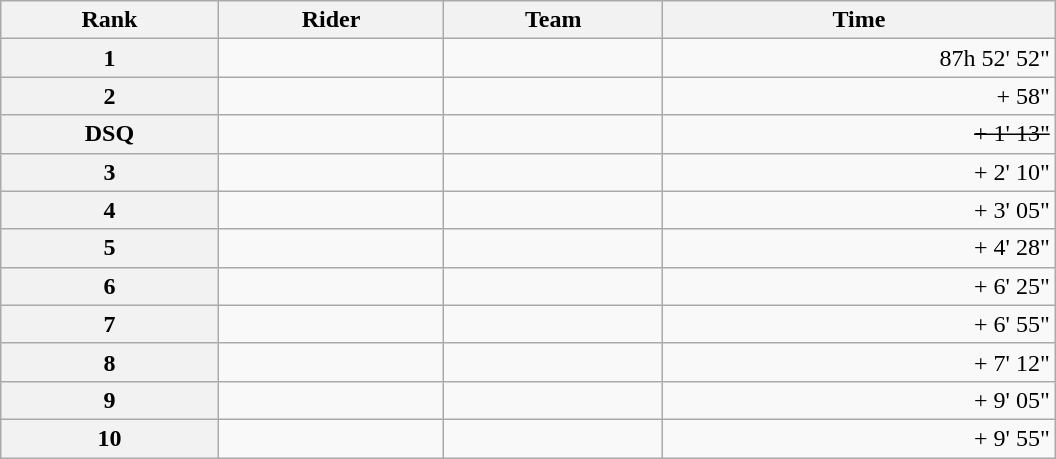<table class="wikitable" style="width:44em;margin-bottom:0;">
<tr>
<th scope="col">Rank</th>
<th scope="col">Rider</th>
<th scope="col">Team</th>
<th scope="col">Time</th>
</tr>
<tr>
<th scope="row">1</th>
<td>   </td>
<td></td>
<td style="text-align:right;">87h 52' 52"</td>
</tr>
<tr>
<th scope="row">2</th>
<td></td>
<td></td>
<td style="text-align:right;">+ 58"</td>
</tr>
<tr>
<th scope="row">DSQ</th>
<td><s></s></td>
<td><s></s></td>
<td style="text-align:right;"><s>+ 1' 13"</s></td>
</tr>
<tr>
<th scope="row">3</th>
<td></td>
<td></td>
<td style="text-align:right;">+ 2' 10"</td>
</tr>
<tr>
<th scope="row">4</th>
<td></td>
<td></td>
<td style="text-align:right;">+ 3' 05"</td>
</tr>
<tr>
<th scope="row">5</th>
<td> </td>
<td></td>
<td style="text-align:right;">+ 4' 28"</td>
</tr>
<tr>
<th scope="row">6</th>
<td></td>
<td></td>
<td style="text-align:right;">+ 6' 25"</td>
</tr>
<tr>
<th scope="row">7</th>
<td></td>
<td></td>
<td style="text-align:right;">+ 6' 55"</td>
</tr>
<tr>
<th scope="row">8</th>
<td></td>
<td></td>
<td style="text-align:right;">+ 7' 12"</td>
</tr>
<tr>
<th scope="row">9</th>
<td></td>
<td></td>
<td style="text-align:right;">+ 9' 05"</td>
</tr>
<tr>
<th scope="row">10</th>
<td></td>
<td></td>
<td style="text-align:right;">+ 9' 55"</td>
</tr>
</table>
